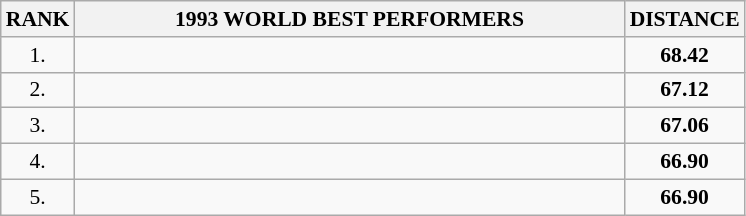<table class="wikitable" style="border-collapse: collapse; font-size: 90%;">
<tr>
<th>RANK</th>
<th align="center" style="width: 25em">1993 WORLD BEST PERFORMERS</th>
<th align="center" style="width: 5em">DISTANCE</th>
</tr>
<tr>
<td align="center">1.</td>
<td></td>
<td align="center"><strong>68.42</strong></td>
</tr>
<tr>
<td align="center">2.</td>
<td></td>
<td align="center"><strong>67.12</strong></td>
</tr>
<tr>
<td align="center">3.</td>
<td></td>
<td align="center"><strong>67.06</strong></td>
</tr>
<tr>
<td align="center">4.</td>
<td></td>
<td align="center"><strong>66.90</strong></td>
</tr>
<tr>
<td align="center">5.</td>
<td></td>
<td align="center"><strong>66.90</strong></td>
</tr>
</table>
